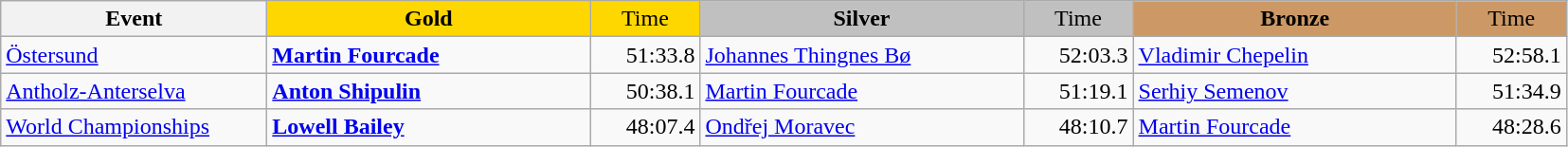<table class="wikitable">
<tr>
<th width="180">Event</th>
<th width="220" style="background:gold">Gold</th>
<th width="70" style="background:gold;font-weight:normal">Time</th>
<th width="220" style="background:silver">Silver</th>
<th width="70" style="background:silver;font-weight:normal">Time</th>
<th width="220" style="background:#CC9966">Bronze</th>
<th width="70" style="background:#CC9966;font-weight:normal">Time</th>
</tr>
<tr>
<td><a href='#'>Östersund</a><br></td>
<td><strong><a href='#'>Martin Fourcade</a></strong><br></td>
<td align="right">51:33.8 <br> </td>
<td><a href='#'>Johannes Thingnes Bø</a><br></td>
<td align="right">52:03.3 <br> </td>
<td><a href='#'>Vladimir Chepelin</a><br></td>
<td align="right">52:58.1 <br> </td>
</tr>
<tr>
<td><a href='#'>Antholz-Anterselva</a><br></td>
<td><strong><a href='#'>Anton Shipulin</a></strong><br></td>
<td align="right">50:38.1 <br> </td>
<td><a href='#'>Martin Fourcade</a><br></td>
<td align="right">51:19.1 <br> </td>
<td><a href='#'>Serhiy Semenov</a><br></td>
<td align="right">51:34.9 <br> </td>
</tr>
<tr>
<td><a href='#'>World Championships</a><br></td>
<td><strong><a href='#'>Lowell Bailey</a></strong><br></td>
<td align="right">48:07.4 <br> </td>
<td><a href='#'>Ondřej Moravec</a><br></td>
<td align="right">48:10.7 <br> </td>
<td><a href='#'>Martin Fourcade</a><br></td>
<td align="right">48:28.6 <br> </td>
</tr>
</table>
